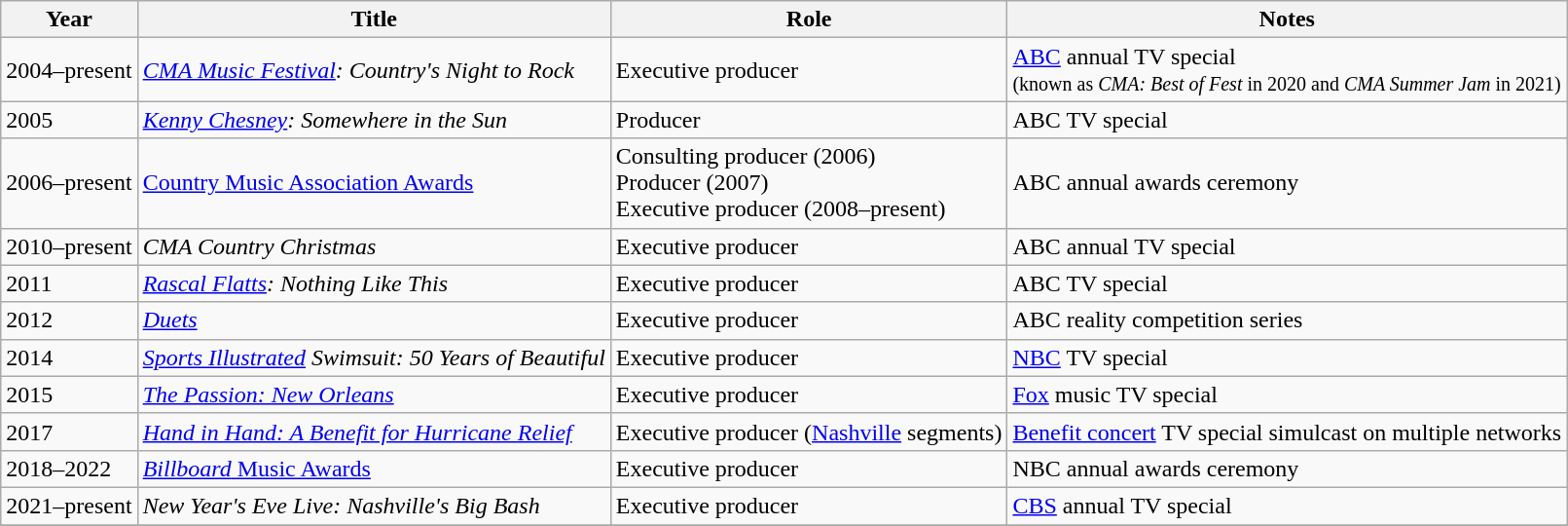<table class="wikitable sortable plainrowheaders">
<tr>
<th scope="col">Year</th>
<th scope="col">Title</th>
<th scope="col">Role</th>
<th scope="col" class="unsortable">Notes</th>
</tr>
<tr>
<td>2004–present</td>
<td><em><a href='#'>CMA Music Festival</a>: Country's Night to Rock</em></td>
<td>Executive producer</td>
<td><a href='#'>ABC</a> annual TV special<br><small>(known as <em>CMA: Best of Fest</em> in 2020 and <em>CMA Summer Jam</em> in 2021)</small></td>
</tr>
<tr>
<td>2005</td>
<td><em><a href='#'>Kenny Chesney</a>: Somewhere in the Sun</em></td>
<td>Producer</td>
<td>ABC TV special</td>
</tr>
<tr>
<td>2006–present</td>
<td><a href='#'>Country Music Association Awards</a></td>
<td>Consulting producer (2006)<br>Producer (2007)<br>Executive producer (2008–present)</td>
<td>ABC annual awards ceremony</td>
</tr>
<tr>
<td>2010–present</td>
<td><em>CMA Country Christmas</em></td>
<td>Executive producer</td>
<td>ABC annual TV special</td>
</tr>
<tr>
<td>2011</td>
<td><em><a href='#'>Rascal Flatts</a>: Nothing Like This</em></td>
<td>Executive producer</td>
<td>ABC TV special</td>
</tr>
<tr>
<td>2012</td>
<td><em><a href='#'>Duets</a></em></td>
<td>Executive producer</td>
<td>ABC reality competition series</td>
</tr>
<tr>
<td>2014</td>
<td><em><a href='#'>Sports Illustrated</a> Swimsuit: 50 Years of Beautiful</em></td>
<td>Executive producer</td>
<td><a href='#'>NBC</a> TV special</td>
</tr>
<tr>
<td>2015</td>
<td><em><a href='#'>The Passion: New Orleans</a></em></td>
<td>Executive producer</td>
<td><a href='#'>Fox</a> music TV special</td>
</tr>
<tr>
<td>2017</td>
<td><em><a href='#'>Hand in Hand: A Benefit for Hurricane Relief</a></em></td>
<td>Executive producer (<a href='#'>Nashville</a> segments)</td>
<td><a href='#'>Benefit concert</a> TV special simulcast on multiple networks</td>
</tr>
<tr>
<td>2018–2022</td>
<td><a href='#'><em>Billboard</em> Music Awards</a></td>
<td>Executive producer</td>
<td>NBC annual awards ceremony</td>
</tr>
<tr>
<td>2021–present</td>
<td><em>New Year's Eve Live: Nashville's Big Bash</em></td>
<td>Executive producer</td>
<td><a href='#'>CBS</a> annual TV special</td>
</tr>
<tr>
</tr>
</table>
